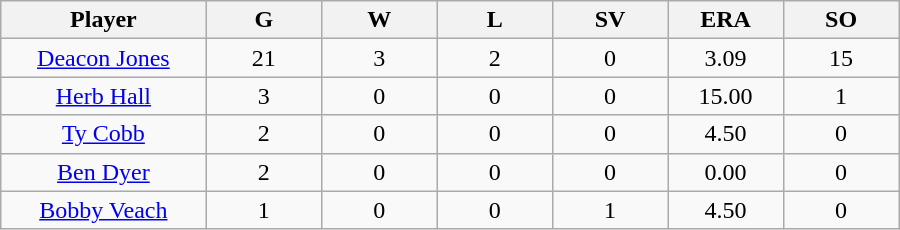<table class="wikitable sortable">
<tr>
<th bgcolor="#DDDDFF" width="16%">Player</th>
<th bgcolor="#DDDDFF" width="9%">G</th>
<th bgcolor="#DDDDFF" width="9%">W</th>
<th bgcolor="#DDDDFF" width="9%">L</th>
<th bgcolor="#DDDDFF" width="9%">SV</th>
<th bgcolor="#DDDDFF" width="9%">ERA</th>
<th bgcolor="#DDDDFF" width="9%">SO</th>
</tr>
<tr align="center">
<td><a href='#'>Deacon Jones</a></td>
<td>21</td>
<td>3</td>
<td>2</td>
<td>0</td>
<td>3.09</td>
<td>15</td>
</tr>
<tr align=center>
<td><a href='#'>Herb Hall</a></td>
<td>3</td>
<td>0</td>
<td>0</td>
<td>0</td>
<td>15.00</td>
<td>1</td>
</tr>
<tr align=center>
<td><a href='#'>Ty Cobb</a></td>
<td>2</td>
<td>0</td>
<td>0</td>
<td>0</td>
<td>4.50</td>
<td>0</td>
</tr>
<tr align=center>
<td><a href='#'>Ben Dyer</a></td>
<td>2</td>
<td>0</td>
<td>0</td>
<td>0</td>
<td>0.00</td>
<td>0</td>
</tr>
<tr align=center>
<td><a href='#'>Bobby Veach</a></td>
<td>1</td>
<td>0</td>
<td>0</td>
<td>1</td>
<td>4.50</td>
<td>0</td>
</tr>
</table>
